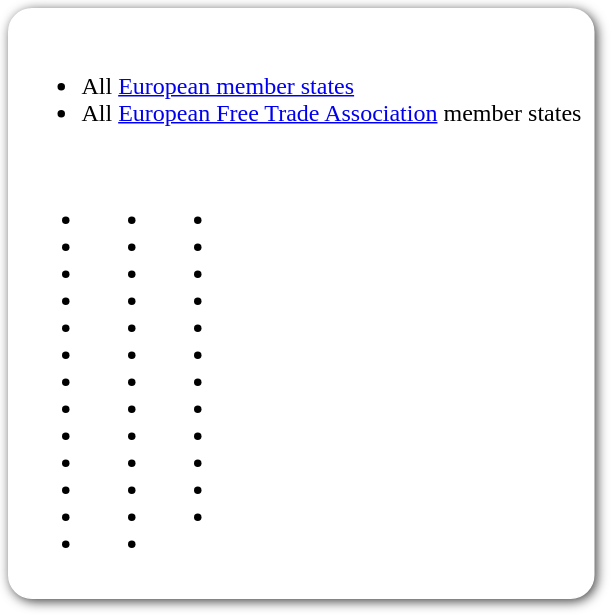<table style="border-radius:1em; box-shadow:0.1em 0.1em 0.5em rgba(0,0,0,0.75); background:white; border:1px solid white; padding:5px;">
<tr style="vertical-align:top;">
<td><br><ul><li> All <a href='#'>European member states</a></li><li> All <a href='#'>European Free Trade Association</a> member states</li></ul><table>
<tr>
<td><br><ul><li></li><li></li><li></li><li></li><li></li><li></li><li></li><li></li><li></li><li></li><li></li><li></li><li></li></ul></td>
<td valign="top"><br><ul><li></li><li></li><li></li><li></li><li></li><li></li><li></li><li></li><li></li><li></li><li></li><li></li><li></li></ul></td>
<td valign="top"><br><ul><li></li><li></li><li></li><li></li><li></li><li></li><li></li><li></li><li></li><li></li><li></li><li></li></ul></td>
<td></td>
</tr>
</table>
</td>
</tr>
</table>
